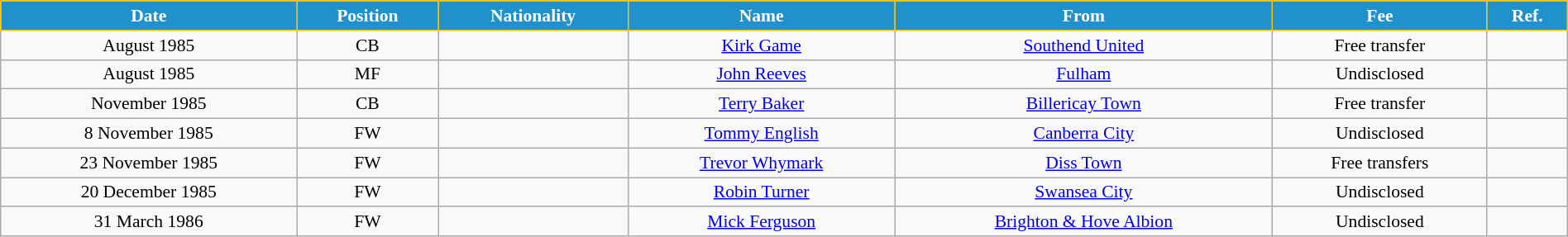<table class="wikitable" style="text-align:center; font-size:90%; width:100%;">
<tr>
<th style="background:#2191CC; color:white; border:1px solid #F7C408; text-align:center;">Date</th>
<th style="background:#2191CC; color:white; border:1px solid #F7C408; text-align:center;">Position</th>
<th style="background:#2191CC; color:white; border:1px solid #F7C408; text-align:center;">Nationality</th>
<th style="background:#2191CC; color:white; border:1px solid #F7C408; text-align:center;">Name</th>
<th style="background:#2191CC; color:white; border:1px solid #F7C408; text-align:center;">From</th>
<th style="background:#2191CC; color:white; border:1px solid #F7C408; text-align:center;">Fee</th>
<th style="background:#2191CC; color:white; border:1px solid #F7C408; text-align:center;">Ref.</th>
</tr>
<tr>
<td>August 1985</td>
<td>CB</td>
<td></td>
<td><a href='#'>Kirk Game</a></td>
<td> <a href='#'>Southend United</a></td>
<td>Free transfer</td>
<td></td>
</tr>
<tr>
<td>August 1985</td>
<td>MF</td>
<td></td>
<td><a href='#'>John Reeves</a></td>
<td> <a href='#'>Fulham</a></td>
<td>Undisclosed</td>
<td></td>
</tr>
<tr>
<td>November 1985</td>
<td>CB</td>
<td></td>
<td><a href='#'>Terry Baker</a></td>
<td> <a href='#'>Billericay Town</a></td>
<td>Free transfer</td>
<td></td>
</tr>
<tr>
<td>8 November 1985</td>
<td>FW</td>
<td></td>
<td><a href='#'>Tommy English</a></td>
<td> <a href='#'>Canberra City</a></td>
<td>Undisclosed</td>
<td></td>
</tr>
<tr>
<td>23 November 1985</td>
<td>FW</td>
<td></td>
<td><a href='#'>Trevor Whymark</a></td>
<td> <a href='#'>Diss Town</a></td>
<td>Free transfers</td>
<td></td>
</tr>
<tr>
<td>20 December 1985</td>
<td>FW</td>
<td></td>
<td><a href='#'>Robin Turner</a></td>
<td> <a href='#'>Swansea City</a></td>
<td>Undisclosed</td>
<td></td>
</tr>
<tr>
<td>31 March 1986</td>
<td>FW</td>
<td></td>
<td><a href='#'>Mick Ferguson</a></td>
<td> <a href='#'>Brighton & Hove Albion</a></td>
<td>Undisclosed</td>
<td></td>
</tr>
</table>
